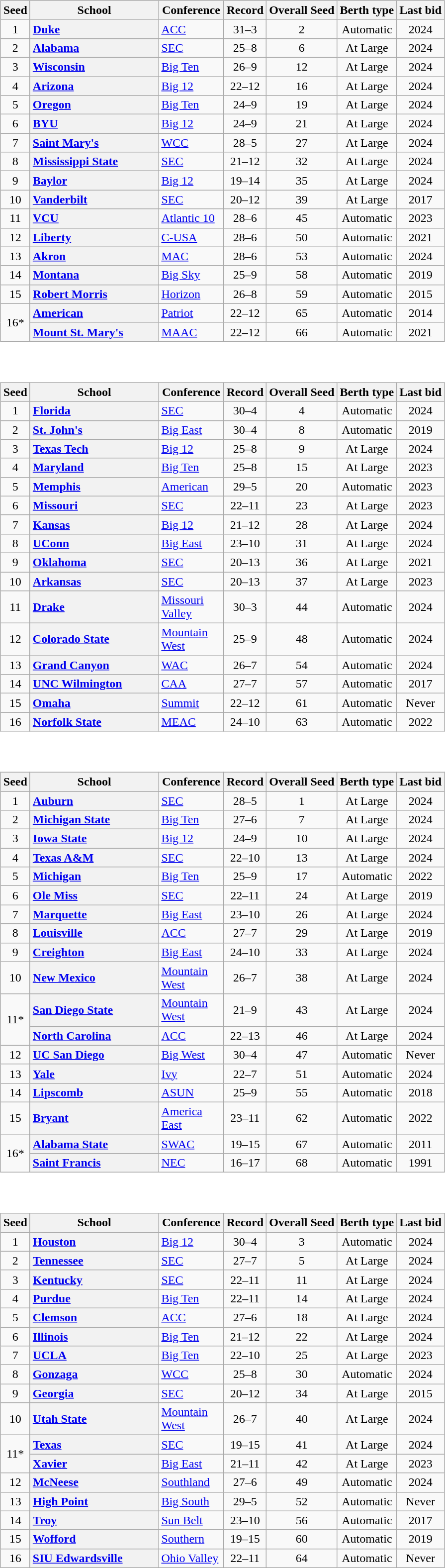<table>
<tr>
<td valign=top><br><table class="wikitable sortable plainrowheaders">
<tr>
<th scope="col">Seed</th>
<th scope="col" style="width: 165px;">School</th>
<th scope="col" style="width: 80px;">Conference</th>
<th scope="col">Record</th>
<th scope="col">Overall Seed</th>
<th scope="col">Berth type</th>
<th scope="col">Last bid</th>
</tr>
<tr>
<td align=center>1</td>
<th scope="row" style="text-align:left"><a href='#'>Duke</a></th>
<td><a href='#'>ACC</a></td>
<td align=center>31–3</td>
<td align=center>2</td>
<td align=center>Automatic</td>
<td align=center>2024</td>
</tr>
<tr>
<td align=center>2</td>
<th scope="row" style="text-align:left"><a href='#'>Alabama</a></th>
<td><a href='#'>SEC</a></td>
<td align=center>25–8</td>
<td align=center>6</td>
<td align=center>At Large</td>
<td align=center>2024</td>
</tr>
<tr>
<td align=center>3</td>
<th scope="row" style="text-align:left"><a href='#'>Wisconsin</a></th>
<td><a href='#'>Big Ten</a></td>
<td align=center>26–9</td>
<td align=center>12</td>
<td align=center>At Large</td>
<td align=center>2024</td>
</tr>
<tr>
<td align=center>4</td>
<th scope="row" style="text-align:left"><a href='#'>Arizona</a></th>
<td><a href='#'>Big 12</a></td>
<td align=center>22–12</td>
<td align=center>16</td>
<td align=center>At Large</td>
<td align=center>2024</td>
</tr>
<tr>
<td align=center>5</td>
<th scope="row" style="text-align:left"><a href='#'>Oregon</a></th>
<td><a href='#'>Big Ten</a></td>
<td align=center>24–9</td>
<td align=center>19</td>
<td align=center>At Large</td>
<td align=center>2024</td>
</tr>
<tr>
<td align=center>6</td>
<th scope="row" style="text-align:left"><a href='#'>BYU</a></th>
<td><a href='#'>Big 12</a></td>
<td align=center>24–9</td>
<td align=center>21</td>
<td align=center>At Large</td>
<td align=center>2024</td>
</tr>
<tr>
<td align=center>7</td>
<th scope="row" style="text-align:left"><a href='#'>Saint Mary's</a></th>
<td><a href='#'>WCC</a></td>
<td align=center>28–5</td>
<td align=center>27</td>
<td align=center>At Large</td>
<td align=center>2024</td>
</tr>
<tr>
<td align=center>8</td>
<th scope="row" style="text-align:left"><a href='#'>Mississippi State</a></th>
<td><a href='#'>SEC</a></td>
<td align=center>21–12</td>
<td align=center>32</td>
<td align=center>At Large</td>
<td align=center>2024</td>
</tr>
<tr>
<td align=center>9</td>
<th scope="row" style="text-align:left"><a href='#'>Baylor</a></th>
<td><a href='#'>Big 12</a></td>
<td align=center>19–14</td>
<td align=center>35</td>
<td align=center>At Large</td>
<td align=center>2024</td>
</tr>
<tr>
<td align=center>10</td>
<th scope="row" style="text-align:left"><a href='#'>Vanderbilt</a></th>
<td><a href='#'>SEC</a></td>
<td align=center>20–12</td>
<td align=center>39</td>
<td align=center>At Large</td>
<td align=center>2017</td>
</tr>
<tr>
<td align=center>11</td>
<th scope="row" style="text-align:left"><a href='#'>VCU</a></th>
<td><a href='#'>Atlantic 10</a></td>
<td align=center>28–6</td>
<td align=center>45</td>
<td align=center>Automatic</td>
<td align=center>2023</td>
</tr>
<tr>
<td align=center>12</td>
<th scope="row" style="text-align:left"><a href='#'>Liberty</a></th>
<td><a href='#'>C-USA</a></td>
<td align=center>28–6</td>
<td align=center>50</td>
<td align=center>Automatic</td>
<td align=center>2021</td>
</tr>
<tr>
<td align=center>13</td>
<th scope="row" style="text-align:left"><a href='#'>Akron</a></th>
<td><a href='#'>MAC</a></td>
<td align=center>28–6</td>
<td align=center>53</td>
<td align=center>Automatic</td>
<td align=center>2024</td>
</tr>
<tr>
<td align=center>14</td>
<th scope="row" style="text-align:left"><a href='#'>Montana</a></th>
<td><a href='#'>Big Sky</a></td>
<td align=center>25–9</td>
<td align=center>58</td>
<td align=center>Automatic</td>
<td align=center>2019</td>
</tr>
<tr>
<td align=center>15</td>
<th scope="row" style="text-align:left"><a href='#'>Robert Morris</a></th>
<td><a href='#'>Horizon</a></td>
<td align=center>26–8</td>
<td align=center>59</td>
<td align=center>Automatic</td>
<td align=center>2015</td>
</tr>
<tr>
<td rowspan="2" style="text-align:center;">16*</td>
<th scope="row" style="text-align:left"><a href='#'>American</a></th>
<td><a href='#'>Patriot</a></td>
<td align=center>22–12</td>
<td align=center>65</td>
<td align=center>Automatic</td>
<td align=center>2014</td>
</tr>
<tr>
<th scope="row" style="text-align:left"><a href='#'>Mount St. Mary's</a></th>
<td><a href='#'>MAAC</a></td>
<td align=center>22–12</td>
<td align=center>66</td>
<td align=center>Automatic</td>
<td align=center>2021</td>
</tr>
</table>
</td>
</tr>
<tr>
<td valign=top><br><table class="wikitable sortable plainrowheaders">
<tr>
<th scope="col">Seed</th>
<th scope="col" style="width: 165px;">School</th>
<th scope="col" style="width: 80px;">Conference</th>
<th scope="col">Record</th>
<th scope="col">Overall Seed</th>
<th scope="col">Berth type</th>
<th scope="col">Last bid</th>
</tr>
<tr>
<td align=center>1</td>
<th scope="row" style="text-align:left"><a href='#'>Florida</a></th>
<td><a href='#'>SEC</a></td>
<td align=center>30–4</td>
<td align=center>4</td>
<td align=center>Automatic</td>
<td align=center>2024</td>
</tr>
<tr>
<td align=center>2</td>
<th scope="row" style="text-align:left"><a href='#'>St. John's</a></th>
<td><a href='#'>Big East</a></td>
<td align=center>30–4</td>
<td align=center>8</td>
<td align=center>Automatic</td>
<td align=center>2019</td>
</tr>
<tr>
<td align=center>3</td>
<th scope="row" style="text-align:left"><a href='#'>Texas Tech</a></th>
<td><a href='#'>Big 12</a></td>
<td align=center>25–8</td>
<td align=center>9</td>
<td align=center>At Large</td>
<td align=center>2024</td>
</tr>
<tr>
<td align=center>4</td>
<th scope="row" style="text-align:left"><a href='#'>Maryland</a></th>
<td><a href='#'>Big Ten</a></td>
<td align=center>25–8</td>
<td align=center>15</td>
<td align=center>At Large</td>
<td align=center>2023</td>
</tr>
<tr>
<td align=center>5</td>
<th scope="row" style="text-align:left"><a href='#'>Memphis</a></th>
<td><a href='#'>American</a></td>
<td align=center>29–5</td>
<td align=center>20</td>
<td align=center>Automatic</td>
<td align=center>2023</td>
</tr>
<tr>
<td align=center>6</td>
<th scope="row" style="text-align:left"><a href='#'>Missouri</a></th>
<td><a href='#'>SEC</a></td>
<td align=center>22–11</td>
<td align=center>23</td>
<td align=center>At Large</td>
<td align=center>2023</td>
</tr>
<tr>
<td align=center>7</td>
<th scope="row" style="text-align:left"><a href='#'>Kansas</a></th>
<td><a href='#'>Big 12</a></td>
<td align=center>21–12</td>
<td align=center>28</td>
<td align=center>At Large</td>
<td align=center>2024</td>
</tr>
<tr>
<td align=center>8</td>
<th scope="row" style="text-align:left"><a href='#'>UConn</a></th>
<td><a href='#'>Big East</a></td>
<td align=center>23–10</td>
<td align=center>31</td>
<td align=center>At Large</td>
<td align=center>2024</td>
</tr>
<tr>
<td align=center>9</td>
<th scope="row" style="text-align:left"><a href='#'>Oklahoma</a></th>
<td><a href='#'>SEC</a></td>
<td align=center>20–13</td>
<td align=center>36</td>
<td align=center>At Large</td>
<td align=center>2021</td>
</tr>
<tr>
<td align=center>10</td>
<th scope="row" style="text-align:left"><a href='#'>Arkansas</a></th>
<td><a href='#'>SEC</a></td>
<td align=center>20–13</td>
<td align=center>37</td>
<td align=center>At Large</td>
<td align=center>2023</td>
</tr>
<tr>
<td align=center>11</td>
<th scope="row" style="text-align:left"><a href='#'>Drake</a></th>
<td><a href='#'>Missouri Valley</a></td>
<td align=center>30–3</td>
<td align=center>44</td>
<td align=center>Automatic</td>
<td align=center>2024</td>
</tr>
<tr>
<td align=center>12</td>
<th scope="row" style="text-align:left"><a href='#'>Colorado State</a></th>
<td><a href='#'>Mountain West</a></td>
<td align=center>25–9</td>
<td align=center>48</td>
<td align=center>Automatic</td>
<td align=center>2024</td>
</tr>
<tr>
<td align=center>13</td>
<th scope="row" style="text-align:left"><a href='#'>Grand Canyon</a></th>
<td><a href='#'>WAC</a></td>
<td align=center>26–7</td>
<td align=center>54</td>
<td align=center>Automatic</td>
<td align=center>2024</td>
</tr>
<tr>
<td align=center>14</td>
<th scope="row" style="text-align:left"><a href='#'>UNC Wilmington</a></th>
<td><a href='#'>CAA</a></td>
<td align=center>27–7</td>
<td align=center>57</td>
<td align=center>Automatic</td>
<td align=center>2017</td>
</tr>
<tr>
<td align=center>15</td>
<th scope="row" style="text-align:left"><a href='#'>Omaha</a></th>
<td><a href='#'>Summit</a></td>
<td align=center>22–12</td>
<td align=center>61</td>
<td align=center>Automatic</td>
<td align=center>Never</td>
</tr>
<tr>
<td align=center>16</td>
<th scope="row" style="text-align:left"><a href='#'>Norfolk State</a></th>
<td><a href='#'>MEAC</a></td>
<td align=center>24–10</td>
<td align=center>63</td>
<td align=center>Automatic</td>
<td align=center>2022</td>
</tr>
</table>
</td>
</tr>
<tr>
<td valign=top><br><table class="wikitable sortable plainrowheaders">
<tr>
<th scope="col">Seed</th>
<th scope="col" style="width: 165px;">School</th>
<th scope="col" style="width: 80px;">Conference</th>
<th scope="col">Record</th>
<th scope="col">Overall Seed</th>
<th scope="col">Berth type</th>
<th scope="col">Last bid</th>
</tr>
<tr>
<td align=center>1</td>
<th scope="row" style="text-align:left"><a href='#'>Auburn</a></th>
<td><a href='#'>SEC</a></td>
<td align=center>28–5</td>
<td align=center>1</td>
<td align=center>At Large</td>
<td align=center>2024</td>
</tr>
<tr>
<td align=center>2</td>
<th scope="row" style="text-align:left"><a href='#'>Michigan State</a></th>
<td><a href='#'>Big Ten</a></td>
<td align=center>27–6</td>
<td align=center>7</td>
<td align=center>At Large</td>
<td align=center>2024</td>
</tr>
<tr>
<td align=center>3</td>
<th scope="row" style="text-align:left"><a href='#'>Iowa State</a></th>
<td><a href='#'>Big 12</a></td>
<td align=center>24–9</td>
<td align=center>10</td>
<td align=center>At Large</td>
<td align=center>2024</td>
</tr>
<tr>
<td align=center>4</td>
<th scope="row" style="text-align:left"><a href='#'>Texas A&M</a></th>
<td><a href='#'>SEC</a></td>
<td align=center>22–10</td>
<td align=center>13</td>
<td align=center>At Large</td>
<td align=center>2024</td>
</tr>
<tr>
<td align=center>5</td>
<th scope="row" style="text-align:left"><a href='#'>Michigan</a></th>
<td><a href='#'>Big Ten</a></td>
<td align=center>25–9</td>
<td align=center>17</td>
<td align=center>Automatic</td>
<td align=center>2022</td>
</tr>
<tr>
<td align=center>6</td>
<th scope="row" style="text-align:left"><a href='#'>Ole Miss</a></th>
<td><a href='#'>SEC</a></td>
<td align=center>22–11</td>
<td align=center>24</td>
<td align=center>At Large</td>
<td align=center>2019</td>
</tr>
<tr>
<td align=center>7</td>
<th scope="row" style="text-align:left"><a href='#'>Marquette</a></th>
<td><a href='#'>Big East</a></td>
<td align=center>23–10</td>
<td align=center>26</td>
<td align=center>At Large</td>
<td align=center>2024</td>
</tr>
<tr>
<td align=center>8</td>
<th scope="row" style="text-align:left"><a href='#'>Louisville</a></th>
<td><a href='#'>ACC</a></td>
<td align=center>27–7</td>
<td align=center>29</td>
<td align=center>At Large</td>
<td align=center>2019</td>
</tr>
<tr>
<td align=center>9</td>
<th scope="row" style="text-align:left"><a href='#'>Creighton</a></th>
<td><a href='#'>Big East</a></td>
<td align=center>24–10</td>
<td align=center>33</td>
<td align=center>At Large</td>
<td align=center>2024</td>
</tr>
<tr>
<td align=center>10</td>
<th scope="row" style="text-align:left"><a href='#'>New Mexico</a></th>
<td><a href='#'>Mountain West</a></td>
<td align=center>26–7</td>
<td align=center>38</td>
<td align=center>At Large</td>
<td align=center>2024</td>
</tr>
<tr>
<td rowspan="2" style="text-align:center;">11*</td>
<th scope="row" style="text-align:left"><a href='#'>San Diego State</a></th>
<td><a href='#'>Mountain West</a></td>
<td align=center>21–9</td>
<td align=center>43</td>
<td align=center>At Large</td>
<td align=center>2024</td>
</tr>
<tr>
<th scope="row" style="text-align:left"><a href='#'>North Carolina</a></th>
<td><a href='#'>ACC</a></td>
<td align=center>22–13</td>
<td align=center>46</td>
<td align=center>At Large</td>
<td align=center>2024</td>
</tr>
<tr>
<td align=center>12</td>
<th scope="row" style="text-align:left"><a href='#'>UC San Diego</a></th>
<td><a href='#'>Big West</a></td>
<td align=center>30–4</td>
<td align=center>47</td>
<td align=center>Automatic</td>
<td align=center>Never</td>
</tr>
<tr>
<td align=center>13</td>
<th scope="row" style="text-align:left"><a href='#'>Yale</a></th>
<td><a href='#'>Ivy</a></td>
<td align=center>22–7</td>
<td align=center>51</td>
<td align=center>Automatic</td>
<td align=center>2024</td>
</tr>
<tr>
<td align=center>14</td>
<th scope="row" style="text-align:left"><a href='#'>Lipscomb</a></th>
<td><a href='#'>ASUN</a></td>
<td align=center>25–9</td>
<td align=center>55</td>
<td align=center>Automatic</td>
<td align=center>2018</td>
</tr>
<tr>
<td align=center>15</td>
<th scope="row" style="text-align:left"><a href='#'>Bryant</a></th>
<td><a href='#'>America East</a></td>
<td align=center>23–11</td>
<td align=center>62</td>
<td align=center>Automatic</td>
<td align=center>2022</td>
</tr>
<tr>
<td rowspan="2" style="text-align:center;">16*</td>
<th scope="row" style="text-align:left"><a href='#'>Alabama State</a></th>
<td><a href='#'>SWAC</a></td>
<td align=center>19–15</td>
<td align=center>67</td>
<td align=center>Automatic</td>
<td align=center>2011</td>
</tr>
<tr>
<th scope="row" style="text-align:left"><a href='#'>Saint Francis</a></th>
<td><a href='#'>NEC</a></td>
<td align=center>16–17</td>
<td align=center>68</td>
<td align=center>Automatic</td>
<td align=center>1991</td>
</tr>
</table>
</td>
</tr>
<tr>
<td valign=top><br><table class="wikitable sortable plainrowheaders">
<tr>
<th scope="col">Seed</th>
<th scope="col" style="width: 165px;">School</th>
<th scope="col" style="width: 80px;">Conference</th>
<th scope="col">Record</th>
<th scope="col">Overall Seed</th>
<th scope="col">Berth type</th>
<th scope="col">Last bid</th>
</tr>
<tr>
<td align=center>1</td>
<th scope="row" style="text-align:left"><a href='#'>Houston</a></th>
<td><a href='#'>Big 12</a></td>
<td align=center>30–4</td>
<td align=center>3</td>
<td align=center>Automatic</td>
<td align=center>2024</td>
</tr>
<tr>
<td align=center>2</td>
<th scope="row" style="text-align:left"><a href='#'>Tennessee</a></th>
<td><a href='#'>SEC</a></td>
<td align=center>27–7</td>
<td align=center>5</td>
<td align=center>At Large</td>
<td align=center>2024</td>
</tr>
<tr>
<td align=center>3</td>
<th scope="row" style="text-align:left"><a href='#'>Kentucky</a></th>
<td><a href='#'>SEC</a></td>
<td align=center>22–11</td>
<td align=center>11</td>
<td align=center>At Large</td>
<td align=center>2024</td>
</tr>
<tr>
<td align=center>4</td>
<th scope="row" style="text-align:left"><a href='#'>Purdue</a></th>
<td><a href='#'>Big Ten</a></td>
<td align=center>22–11</td>
<td align=center>14</td>
<td align=center>At Large</td>
<td align=center>2024</td>
</tr>
<tr>
<td align=center>5</td>
<th scope="row" style="text-align:left"><a href='#'>Clemson</a></th>
<td><a href='#'>ACC</a></td>
<td align=center>27–6</td>
<td align=center>18</td>
<td align=center>At Large</td>
<td align=center>2024</td>
</tr>
<tr>
<td align=center>6</td>
<th scope="row" style="text-align:left"><a href='#'>Illinois</a></th>
<td><a href='#'>Big Ten</a></td>
<td align=center>21–12</td>
<td align=center>22</td>
<td align=center>At Large</td>
<td align=center>2024</td>
</tr>
<tr>
<td align=center>7</td>
<th scope="row" style="text-align:left"><a href='#'>UCLA</a></th>
<td><a href='#'>Big Ten</a></td>
<td align=center>22–10</td>
<td align=center>25</td>
<td align=center>At Large</td>
<td align=center>2023</td>
</tr>
<tr>
<td align=center>8</td>
<th scope="row" style="text-align:left"><a href='#'>Gonzaga</a></th>
<td><a href='#'>WCC</a></td>
<td align=center>25–8</td>
<td align=center>30</td>
<td align=center>Automatic</td>
<td align=center>2024</td>
</tr>
<tr>
<td align=center>9</td>
<th scope="row" style="text-align:left"><a href='#'>Georgia</a></th>
<td><a href='#'>SEC</a></td>
<td align=center>20–12</td>
<td align=center>34</td>
<td align=center>At Large</td>
<td align=center>2015</td>
</tr>
<tr>
<td align=center>10</td>
<th scope="row" style="text-align:left"><a href='#'>Utah State</a></th>
<td><a href='#'>Mountain West</a></td>
<td align=center>26–7</td>
<td align=center>40</td>
<td align=center>At Large</td>
<td align=center>2024</td>
</tr>
<tr>
<td rowspan="2" style="text-align:center;">11*</td>
<th scope="row" style="text-align:left"><a href='#'>Texas</a></th>
<td><a href='#'>SEC</a></td>
<td align=center>19–15</td>
<td align=center>41</td>
<td align=center>At Large</td>
<td align=center>2024</td>
</tr>
<tr>
<th scope="row" style="text-align:left"><a href='#'>Xavier</a></th>
<td><a href='#'>Big East</a></td>
<td align=center>21–11</td>
<td align=center>42</td>
<td align=center>At Large</td>
<td align=center>2023</td>
</tr>
<tr>
<td align=center>12</td>
<th scope="row" style="text-align:left"><a href='#'>McNeese</a></th>
<td><a href='#'>Southland</a></td>
<td align=center>27–6</td>
<td align=center>49</td>
<td align=center>Automatic</td>
<td align=center>2024</td>
</tr>
<tr>
<td align=center>13</td>
<th scope="row" style="text-align:left"><a href='#'>High Point</a></th>
<td><a href='#'>Big South</a></td>
<td align=center>29–5</td>
<td align=center>52</td>
<td align=center>Automatic</td>
<td align=center>Never</td>
</tr>
<tr>
<td align=center>14</td>
<th scope="row" style="text-align:left"><a href='#'>Troy</a></th>
<td><a href='#'>Sun Belt</a></td>
<td align=center>23–10</td>
<td align=center>56</td>
<td align=center>Automatic</td>
<td align=center>2017</td>
</tr>
<tr>
<td align=center>15</td>
<th scope="row" style="text-align:left"><a href='#'>Wofford</a></th>
<td><a href='#'>Southern</a></td>
<td align=center>19–15</td>
<td align=center>60</td>
<td align=center>Automatic</td>
<td align=center>2019</td>
</tr>
<tr>
<td align=center>16</td>
<th scope="row" style="text-align:left"><a href='#'>SIU Edwardsville</a></th>
<td><a href='#'>Ohio Valley</a></td>
<td align=center>22–11</td>
<td align=center>64</td>
<td align=center>Automatic</td>
<td align=center>Never</td>
</tr>
</table>
</td>
</tr>
</table>
